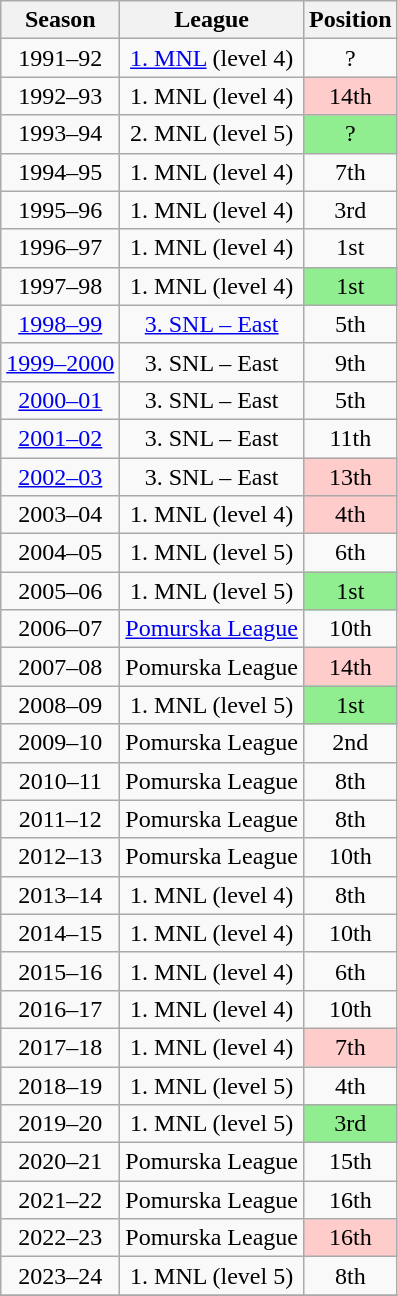<table class="wikitable" style="text-align: center">
<tr>
<th>Season</th>
<th>League</th>
<th>Position</th>
</tr>
<tr>
<td>1991–92</td>
<td><a href='#'>1. MNL</a> (level 4)</td>
<td>?</td>
</tr>
<tr>
<td>1992–93</td>
<td>1. MNL (level 4)</td>
<td style="background: #FFCCCC;">14th</td>
</tr>
<tr>
<td>1993–94</td>
<td>2. MNL (level 5)</td>
<td style="background: #90EE90;">?</td>
</tr>
<tr>
<td>1994–95</td>
<td>1. MNL (level 4)</td>
<td>7th</td>
</tr>
<tr>
<td>1995–96</td>
<td>1. MNL (level 4)</td>
<td>3rd</td>
</tr>
<tr>
<td>1996–97</td>
<td>1. MNL (level 4)</td>
<td>1st</td>
</tr>
<tr>
<td>1997–98</td>
<td>1. MNL (level 4)</td>
<td style="background: #90EE90;">1st</td>
</tr>
<tr>
<td><a href='#'>1998–99</a></td>
<td><a href='#'>3. SNL – East</a></td>
<td>5th</td>
</tr>
<tr>
<td><a href='#'>1999–2000</a></td>
<td>3. SNL – East</td>
<td>9th</td>
</tr>
<tr>
<td><a href='#'>2000–01</a></td>
<td>3. SNL – East</td>
<td>5th</td>
</tr>
<tr>
<td><a href='#'>2001–02</a></td>
<td>3. SNL – East</td>
<td>11th</td>
</tr>
<tr>
<td><a href='#'>2002–03</a></td>
<td>3. SNL – East</td>
<td style="background: #FFCCCC;">13th</td>
</tr>
<tr>
<td>2003–04</td>
<td>1. MNL (level 4)</td>
<td style="background: #FFCCCC;">4th</td>
</tr>
<tr>
<td>2004–05</td>
<td>1. MNL (level 5)</td>
<td>6th</td>
</tr>
<tr>
<td>2005–06</td>
<td>1. MNL (level 5)</td>
<td style="background: #90EE90;">1st</td>
</tr>
<tr>
<td>2006–07</td>
<td><a href='#'>Pomurska League</a></td>
<td>10th</td>
</tr>
<tr>
<td>2007–08</td>
<td>Pomurska League</td>
<td style="background: #FFCCCC;">14th</td>
</tr>
<tr>
<td>2008–09</td>
<td>1. MNL (level 5)</td>
<td style="background: #90EE90;">1st</td>
</tr>
<tr>
<td>2009–10</td>
<td>Pomurska League</td>
<td>2nd</td>
</tr>
<tr>
<td>2010–11</td>
<td>Pomurska League</td>
<td>8th</td>
</tr>
<tr>
<td>2011–12</td>
<td>Pomurska League</td>
<td>8th</td>
</tr>
<tr>
<td>2012–13</td>
<td>Pomurska League</td>
<td>10th</td>
</tr>
<tr>
<td>2013–14</td>
<td>1. MNL (level 4)</td>
<td>8th</td>
</tr>
<tr>
<td>2014–15</td>
<td>1. MNL (level 4)</td>
<td>10th</td>
</tr>
<tr>
<td>2015–16</td>
<td>1. MNL (level 4)</td>
<td>6th</td>
</tr>
<tr>
<td>2016–17</td>
<td>1. MNL (level 4)</td>
<td>10th</td>
</tr>
<tr>
<td>2017–18</td>
<td>1. MNL (level 4)</td>
<td style="background: #FFCCCC;">7th</td>
</tr>
<tr>
<td>2018–19</td>
<td>1. MNL (level 5)</td>
<td>4th</td>
</tr>
<tr>
<td>2019–20</td>
<td>1. MNL (level 5)</td>
<td style="background: #90EE90;">3rd</td>
</tr>
<tr>
<td>2020–21</td>
<td>Pomurska League</td>
<td>15th</td>
</tr>
<tr>
<td>2021–22</td>
<td>Pomurska League</td>
<td>16th</td>
</tr>
<tr>
<td>2022–23</td>
<td>Pomurska League</td>
<td style="background: #FFCCCC;">16th</td>
</tr>
<tr>
<td>2023–24</td>
<td>1. MNL (level 5)</td>
<td>8th</td>
</tr>
<tr>
</tr>
</table>
